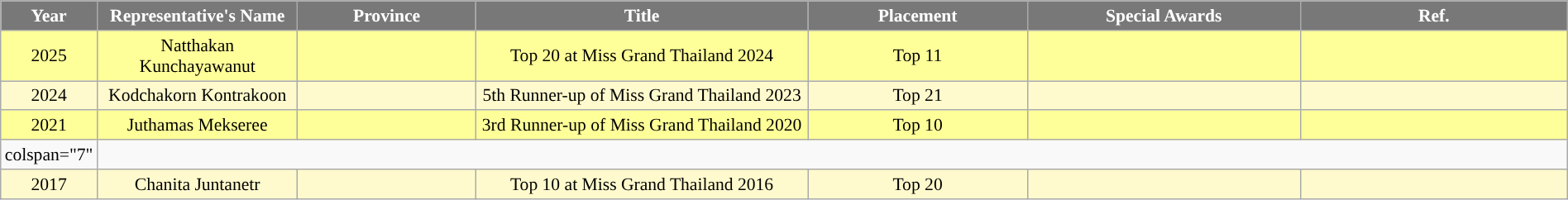<table class="wikitable" style="font-size: 90%; text-align:center; width: 100%">
<tr>
<th width="60" style="background-color:#787878;color:#FFFFFF;">Year</th>
<th width="170" style="background-color:#787878;color:#FFFFFF;">Representative's Name</th>
<th width="160" style="background-color:#787878;color:#FFFFFF;">Province</th>
<th width="320" style="background-color:#787878;color:#FFFFFF;">Title</th>
<th width="200" style="background-color:#787878;color:#FFFFFF;">Placement</th>
<th width="260" style="background-color:#787878;color:#FFFFFF;">Special Awards</th>
<th width="260" style="background-color:#787878;color:#FFFFFF;">Ref.</th>
</tr>
<tr style="background-color:#FFFF99; ">
<td>2025</td>
<td>Natthakan Kunchayawanut</td>
<td></td>
<td>Top 20 at Miss Grand Thailand 2024</td>
<td>Top 11</td>
<td></td>
<td></td>
</tr>
<tr style="background-color:#FFFACD;">
<td>2024</td>
<td>Kodchakorn Kontrakoon</td>
<td></td>
<td>5th Runner-up of Miss Grand Thailand 2023</td>
<td>Top 21</td>
<td style="background:;"></td>
<td></td>
</tr>
<tr style="background-color:#FFFF99; ">
<td>2021</td>
<td>Juthamas Mekseree</td>
<td></td>
<td>3rd Runner-up of Miss Grand Thailand 2020</td>
<td>Top 10</td>
<td style="background:;"></td>
<td></td>
</tr>
<tr>
<td>colspan="7" </td>
</tr>
<tr style="background-color:#FFFACD; ">
<td>2017</td>
<td>Chanita Juntanetr</td>
<td></td>
<td>Top 10 at Miss Grand Thailand 2016</td>
<td>Top 20</td>
<td style="background:;"></td>
<td></td>
</tr>
</table>
